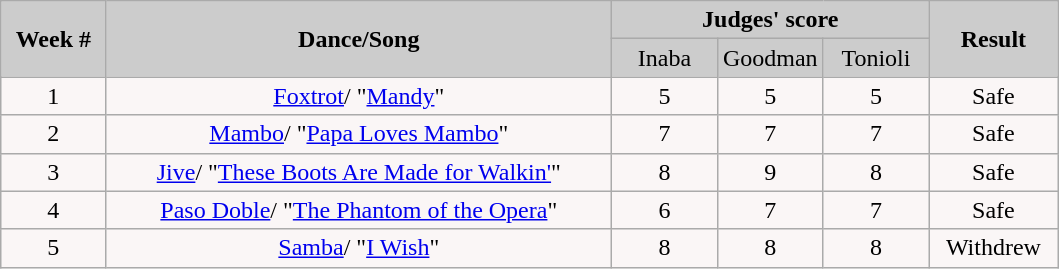<table class="wikitable" style="float:left;">
<tr style="text-align:Center; background:#ccc;">
<td rowspan="2"><strong>Week #</strong></td>
<td rowspan="2"><strong>Dance/Song</strong></td>
<td colspan="3"><strong>Judges' score</strong></td>
<td rowspan="2"><strong>Result</strong></td>
</tr>
<tr style="text-align:center; background:#ccc;">
<td style="width:10%; ">Inaba</td>
<td style="width:10%; ">Goodman</td>
<td style="width:10%; ">Tonioli</td>
</tr>
<tr>
<td style="text-align:center; background:#faf6f6;">1</td>
<td style="text-align:center; background:#faf6f6;"><a href='#'>Foxtrot</a>/ "<a href='#'>Mandy</a>"</td>
<td style="text-align:center; background:#faf6f6;">5</td>
<td style="text-align:center; background:#faf6f6;">5</td>
<td style="text-align:center; background:#faf6f6;">5</td>
<td style="text-align:center; background:#faf6f6;">Safe</td>
</tr>
<tr style="text-align:center; background:#faf6f6;">
<td style="text-align:center; background:#faf6f6;">2</td>
<td style="text-align:center; background:#faf6f6;"><a href='#'>Mambo</a>/ "<a href='#'>Papa Loves Mambo</a>"</td>
<td style="text-align:center; background:#faf6f6;">7</td>
<td style="text-align:center; background:#faf6f6;">7</td>
<td style="text-align:center; background:#faf6f6;">7</td>
<td style="text-align:center; background:#faf6f6;">Safe</td>
</tr>
<tr style="text-align:center; background:#faf6f6;">
<td>3</td>
<td><a href='#'>Jive</a>/ "<a href='#'>These Boots Are Made for Walkin'</a>"</td>
<td>8</td>
<td>9</td>
<td>8</td>
<td>Safe</td>
</tr>
<tr>
<td style="text-align:center; background:#faf6f6;">4</td>
<td style="text-align:center; background:#faf6f6;"><a href='#'>Paso Doble</a>/ "<a href='#'>The Phantom of the Opera</a>"</td>
<td style="text-align:center; background:#faf6f6;">6</td>
<td style="text-align:center; background:#faf6f6;">7</td>
<td style="text-align:center; background:#faf6f6;">7</td>
<td style="text-align:center; background:#faf6f6;">Safe</td>
</tr>
<tr>
<td style="text-align:center; background:#faf6f6;">5</td>
<td style="text-align:center; background:#faf6f6;"><a href='#'>Samba</a>/ "<a href='#'>I Wish</a>"</td>
<td style="text-align:center; background:#faf6f6;">8</td>
<td style="text-align:center; background:#faf6f6;">8</td>
<td style="text-align:center; background:#faf6f6;">8</td>
<td style="text-align:center; background:#faf6f6;">Withdrew</td>
</tr>
</table>
